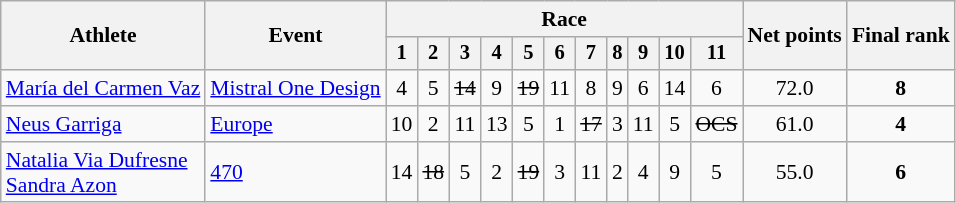<table class="wikitable" style="font-size:90%">
<tr>
<th rowspan="2">Athlete</th>
<th rowspan="2">Event</th>
<th colspan=11>Race</th>
<th rowspan=2>Net points</th>
<th rowspan=2>Final rank</th>
</tr>
<tr style="font-size:95%">
<th>1</th>
<th>2</th>
<th>3</th>
<th>4</th>
<th>5</th>
<th>6</th>
<th>7</th>
<th>8</th>
<th>9</th>
<th>10</th>
<th>11</th>
</tr>
<tr align=center>
<td align=left><a href='#'>María del Carmen Vaz</a></td>
<td align=left><a href='#'>Mistral One Design</a></td>
<td>4</td>
<td>5</td>
<td><s>14</s></td>
<td>9</td>
<td><s>19</s></td>
<td>11</td>
<td>8</td>
<td>9</td>
<td>6</td>
<td>14</td>
<td>6</td>
<td>72.0</td>
<td><strong>8</strong></td>
</tr>
<tr align=center>
<td align=left><a href='#'>Neus Garriga</a></td>
<td align=left><a href='#'>Europe</a></td>
<td>10</td>
<td>2</td>
<td>11</td>
<td>13</td>
<td>5</td>
<td>1</td>
<td><s>17</s></td>
<td>3</td>
<td>11</td>
<td>5</td>
<td><s>OCS</s></td>
<td>61.0</td>
<td><strong>4</strong></td>
</tr>
<tr align=center>
<td align=left><a href='#'>Natalia Via Dufresne</a><br><a href='#'>Sandra Azon</a></td>
<td align=left><a href='#'>470</a></td>
<td>14</td>
<td><s>18</s></td>
<td>5</td>
<td>2</td>
<td><s>19</s></td>
<td>3</td>
<td>11</td>
<td>2</td>
<td>4</td>
<td>9</td>
<td>5</td>
<td>55.0</td>
<td><strong>6</strong></td>
</tr>
</table>
